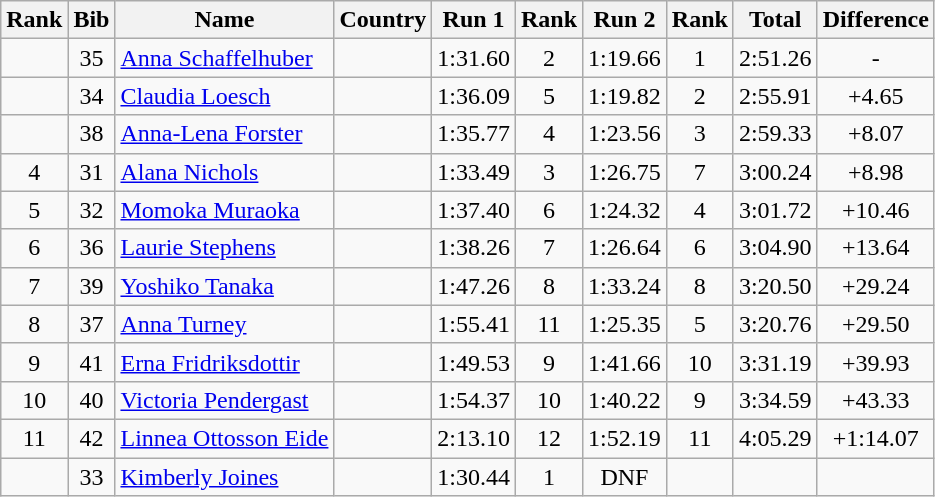<table class="wikitable sortable" style="text-align:center">
<tr>
<th>Rank</th>
<th>Bib</th>
<th>Name</th>
<th>Country</th>
<th>Run 1</th>
<th>Rank</th>
<th>Run 2</th>
<th>Rank</th>
<th>Total</th>
<th>Difference</th>
</tr>
<tr>
<td></td>
<td>35</td>
<td align=left><a href='#'>Anna Schaffelhuber</a></td>
<td align=left></td>
<td>1:31.60</td>
<td>2</td>
<td>1:19.66</td>
<td>1</td>
<td>2:51.26</td>
<td>-</td>
</tr>
<tr>
<td></td>
<td>34</td>
<td align=left><a href='#'>Claudia Loesch</a></td>
<td align=left></td>
<td>1:36.09</td>
<td>5</td>
<td>1:19.82</td>
<td>2</td>
<td>2:55.91</td>
<td>+4.65</td>
</tr>
<tr>
<td></td>
<td>38</td>
<td align=left><a href='#'>Anna-Lena Forster</a></td>
<td align=left></td>
<td>1:35.77</td>
<td>4</td>
<td>1:23.56</td>
<td>3</td>
<td>2:59.33</td>
<td>+8.07</td>
</tr>
<tr>
<td>4</td>
<td>31</td>
<td align=left><a href='#'>Alana Nichols</a></td>
<td align=left></td>
<td>1:33.49</td>
<td>3</td>
<td>1:26.75</td>
<td>7</td>
<td>3:00.24</td>
<td>+8.98</td>
</tr>
<tr>
<td>5</td>
<td>32</td>
<td align=left><a href='#'>Momoka Muraoka</a></td>
<td align=left></td>
<td>1:37.40</td>
<td>6</td>
<td>1:24.32</td>
<td>4</td>
<td>3:01.72</td>
<td>+10.46</td>
</tr>
<tr>
<td>6</td>
<td>36</td>
<td align=left><a href='#'>Laurie Stephens</a></td>
<td align=left></td>
<td>1:38.26</td>
<td>7</td>
<td>1:26.64</td>
<td>6</td>
<td>3:04.90</td>
<td>+13.64</td>
</tr>
<tr>
<td>7</td>
<td>39</td>
<td align=left><a href='#'>Yoshiko Tanaka</a></td>
<td align=left></td>
<td>1:47.26</td>
<td>8</td>
<td>1:33.24</td>
<td>8</td>
<td>3:20.50</td>
<td>+29.24</td>
</tr>
<tr>
<td>8</td>
<td>37</td>
<td align=left><a href='#'>Anna Turney</a></td>
<td align=left></td>
<td>1:55.41</td>
<td>11</td>
<td>1:25.35</td>
<td>5</td>
<td>3:20.76</td>
<td>+29.50</td>
</tr>
<tr>
<td>9</td>
<td>41</td>
<td align=left><a href='#'>Erna Fridriksdottir</a></td>
<td align=left></td>
<td>1:49.53</td>
<td>9</td>
<td>1:41.66</td>
<td>10</td>
<td>3:31.19</td>
<td>+39.93</td>
</tr>
<tr>
<td>10</td>
<td>40</td>
<td align=left><a href='#'>Victoria Pendergast</a></td>
<td align=left></td>
<td>1:54.37</td>
<td>10</td>
<td>1:40.22</td>
<td>9</td>
<td>3:34.59</td>
<td>+43.33</td>
</tr>
<tr>
<td>11</td>
<td>42</td>
<td align=left><a href='#'>Linnea Ottosson Eide</a></td>
<td align=left></td>
<td>2:13.10</td>
<td>12</td>
<td>1:52.19</td>
<td>11</td>
<td>4:05.29</td>
<td>+1:14.07</td>
</tr>
<tr>
<td></td>
<td>33</td>
<td align=left><a href='#'>Kimberly Joines</a></td>
<td align=left></td>
<td>1:30.44</td>
<td>1</td>
<td>DNF</td>
<td></td>
<td></td>
<td></td>
</tr>
</table>
